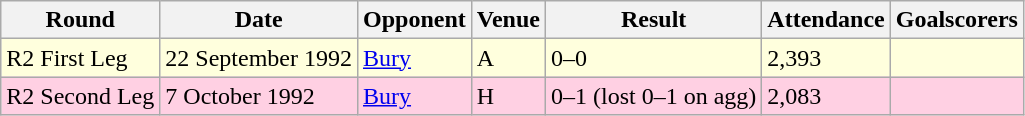<table class="wikitable">
<tr>
<th>Round</th>
<th>Date</th>
<th>Opponent</th>
<th>Venue</th>
<th>Result</th>
<th>Attendance</th>
<th>Goalscorers</th>
</tr>
<tr style="background-color: #ffffdd;">
<td>R2 First Leg</td>
<td>22 September 1992</td>
<td><a href='#'>Bury</a></td>
<td>A</td>
<td>0–0</td>
<td>2,393</td>
<td></td>
</tr>
<tr style="background-color: #ffd0e3;">
<td>R2 Second Leg</td>
<td>7 October 1992</td>
<td><a href='#'>Bury</a></td>
<td>H</td>
<td>0–1 (lost 0–1 on agg)</td>
<td>2,083</td>
<td></td>
</tr>
</table>
